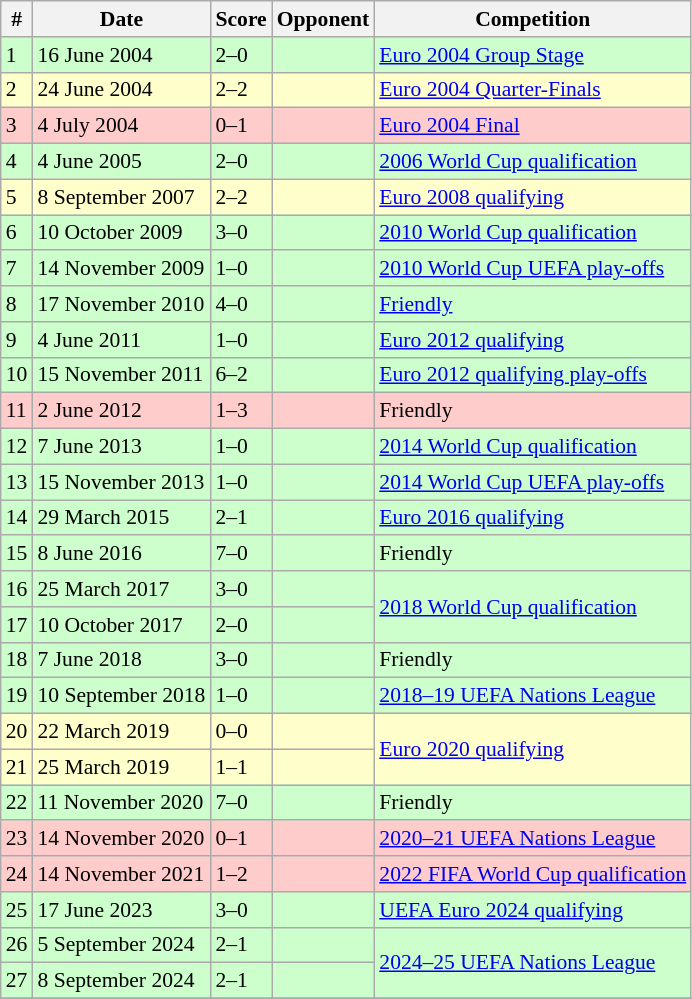<table class="wikitable" style="font-size:90%">
<tr>
<th>#</th>
<th>Date</th>
<th>Score</th>
<th>Opponent</th>
<th>Competition</th>
</tr>
<tr style="background: #CCFFCC">
<td>1</td>
<td>16 June 2004</td>
<td>2–0</td>
<td></td>
<td><a href='#'>Euro 2004 Group Stage</a></td>
</tr>
<tr style="background: #FFFFCC">
<td>2</td>
<td>24 June 2004</td>
<td>2–2</td>
<td></td>
<td><a href='#'>Euro 2004 Quarter-Finals</a></td>
</tr>
<tr style="background: #FFCCCC">
<td>3</td>
<td>4 July 2004</td>
<td>0–1</td>
<td></td>
<td><a href='#'>Euro 2004 Final</a></td>
</tr>
<tr style="background: #CCFFCC">
<td>4</td>
<td>4 June 2005</td>
<td>2–0</td>
<td></td>
<td><a href='#'>2006 World Cup qualification</a></td>
</tr>
<tr style="background: #FFFFCC">
<td>5</td>
<td>8 September 2007</td>
<td>2–2</td>
<td></td>
<td><a href='#'>Euro 2008 qualifying</a></td>
</tr>
<tr style="background: #CCFFCC">
<td>6</td>
<td>10 October 2009</td>
<td>3–0</td>
<td></td>
<td><a href='#'>2010 World Cup qualification</a></td>
</tr>
<tr style="background: #CCFFCC">
<td>7</td>
<td>14 November 2009</td>
<td>1–0</td>
<td></td>
<td><a href='#'>2010 World Cup UEFA play-offs</a></td>
</tr>
<tr style="background: #CCFFCC">
<td>8</td>
<td>17 November 2010</td>
<td>4–0</td>
<td></td>
<td><a href='#'>Friendly</a></td>
</tr>
<tr style="background: #CCFFCC">
<td>9</td>
<td>4 June 2011</td>
<td>1–0</td>
<td></td>
<td><a href='#'>Euro 2012 qualifying</a></td>
</tr>
<tr style="background: #CCFFCC">
<td>10</td>
<td>15 November 2011</td>
<td>6–2</td>
<td></td>
<td><a href='#'>Euro 2012 qualifying play-offs</a></td>
</tr>
<tr style="background: #FFCCCC">
<td>11</td>
<td>2 June 2012</td>
<td>1–3</td>
<td></td>
<td>Friendly</td>
</tr>
<tr style="background: #CCFFCC">
<td>12</td>
<td>7 June 2013</td>
<td>1–0</td>
<td></td>
<td><a href='#'>2014 World Cup qualification</a></td>
</tr>
<tr style="background: #CCFFCC">
<td>13</td>
<td>15 November 2013</td>
<td>1–0</td>
<td></td>
<td><a href='#'>2014 World Cup UEFA play-offs</a></td>
</tr>
<tr style="background: #CCFFCC">
<td>14</td>
<td>29 March 2015</td>
<td>2–1</td>
<td></td>
<td><a href='#'>Euro 2016 qualifying</a></td>
</tr>
<tr style="background: #CCFFCC">
<td>15</td>
<td>8 June 2016</td>
<td>7–0</td>
<td></td>
<td>Friendly</td>
</tr>
<tr style="background: #CCFFCC">
<td>16</td>
<td>25 March 2017</td>
<td>3–0</td>
<td></td>
<td rowspan="2"><a href='#'>2018 World Cup qualification</a></td>
</tr>
<tr style="background: #CCFFCC">
<td>17</td>
<td>10 October 2017</td>
<td>2–0</td>
<td></td>
</tr>
<tr style="background: #CCFFCC">
<td>18</td>
<td>7 June 2018</td>
<td>3–0</td>
<td></td>
<td>Friendly</td>
</tr>
<tr style="background: #CCFFCC">
<td>19</td>
<td>10 September 2018</td>
<td>1–0</td>
<td></td>
<td><a href='#'>2018–19 UEFA Nations League</a></td>
</tr>
<tr style="background: #FFFFCC">
<td>20</td>
<td>22 March 2019</td>
<td>0–0</td>
<td></td>
<td rowspan="2"><a href='#'>Euro 2020 qualifying</a></td>
</tr>
<tr style="background: #FFFFCC">
<td>21</td>
<td>25 March 2019</td>
<td>1–1</td>
<td></td>
</tr>
<tr style="background: #CCFFCC">
<td>22</td>
<td>11 November 2020</td>
<td>7–0</td>
<td></td>
<td>Friendly</td>
</tr>
<tr style="background: #FFCCCC">
<td>23</td>
<td>14 November 2020</td>
<td>0–1</td>
<td></td>
<td><a href='#'>2020–21 UEFA Nations League</a></td>
</tr>
<tr style="background: #FFCCCC">
<td>24</td>
<td>14 November 2021</td>
<td>1–2</td>
<td></td>
<td><a href='#'>2022 FIFA World Cup qualification</a></td>
</tr>
<tr style="background: #CCFFCC">
<td>25</td>
<td>17 June 2023</td>
<td>3–0</td>
<td></td>
<td><a href='#'>UEFA Euro 2024 qualifying</a></td>
</tr>
<tr style="background: #CCFFCC">
<td>26</td>
<td>5 September 2024</td>
<td>2–1</td>
<td></td>
<td rowspan="2"><a href='#'>2024–25 UEFA Nations League</a></td>
</tr>
<tr style="background: #CCFFCC">
<td>27</td>
<td>8 September 2024</td>
<td>2–1</td>
<td></td>
</tr>
<tr style="background: #CCFFCC">
</tr>
</table>
